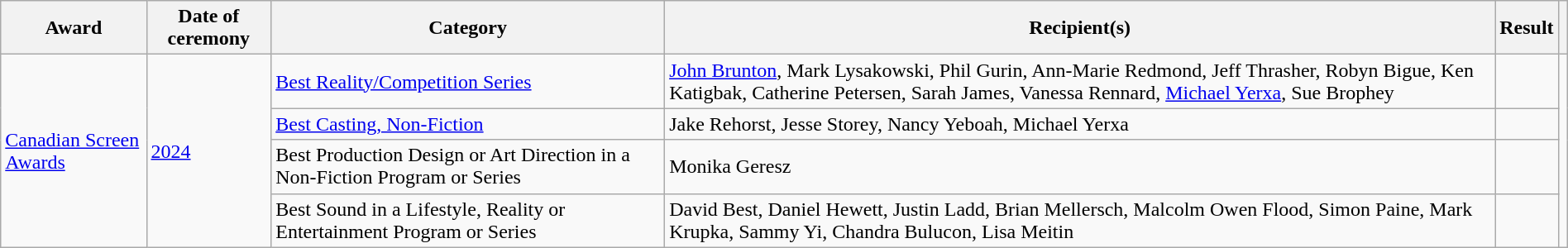<table class="wikitable sortable plainrowheaders" width=100%>
<tr>
<th scope="col">Award</th>
<th scope="col">Date of ceremony</th>
<th scope="col">Category</th>
<th scope="col">Recipient(s)</th>
<th scope="col">Result</th>
<th class="unsortable" scope="col"></th>
</tr>
<tr>
<td rowspan=4><a href='#'>Canadian Screen Awards</a></td>
<td rowspan=4><a href='#'>2024</a></td>
<td><a href='#'>Best Reality/Competition Series</a></td>
<td><a href='#'>John Brunton</a>, Mark Lysakowski, Phil Gurin, Ann-Marie Redmond, Jeff Thrasher, Robyn Bigue, Ken Katigbak, Catherine Petersen, Sarah James, Vanessa Rennard, <a href='#'>Michael Yerxa</a>, Sue Brophey</td>
<td></td>
<td rowspan=4></td>
</tr>
<tr>
<td><a href='#'>Best Casting, Non-Fiction</a></td>
<td>Jake Rehorst, Jesse Storey, Nancy Yeboah, Michael Yerxa</td>
<td></td>
</tr>
<tr>
<td>Best Production Design or Art Direction in a Non-Fiction Program or Series</td>
<td>Monika Geresz</td>
<td></td>
</tr>
<tr>
<td>Best Sound in a Lifestyle, Reality or Entertainment Program or Series</td>
<td>David Best, Daniel Hewett, Justin Ladd, Brian Mellersch, Malcolm Owen Flood, Simon Paine, Mark Krupka, Sammy Yi, Chandra Bulucon, Lisa Meitin</td>
<td></td>
</tr>
</table>
